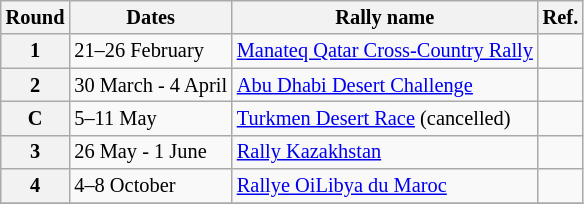<table class="wikitable" style="font-size: 85%">
<tr>
<th>Round</th>
<th>Dates</th>
<th>Rally name</th>
<th>Ref.</th>
</tr>
<tr>
<th>1</th>
<td>21–26 February</td>
<td> <a href='#'>Manateq Qatar Cross-Country Rally</a></td>
<td></td>
</tr>
<tr>
<th>2</th>
<td>30 March - 4 April</td>
<td> <a href='#'>Abu Dhabi Desert Challenge</a></td>
<td></td>
</tr>
<tr>
<th>C</th>
<td>5–11 May</td>
<td> <a href='#'>Turkmen Desert Race</a> (cancelled)</td>
<td></td>
</tr>
<tr>
<th>3</th>
<td>26 May - 1 June</td>
<td> <a href='#'>Rally Kazakhstan</a></td>
<td></td>
</tr>
<tr>
<th>4</th>
<td>4–8 October</td>
<td> <a href='#'>Rallye OiLibya du Maroc</a></td>
<td></td>
</tr>
<tr>
</tr>
</table>
